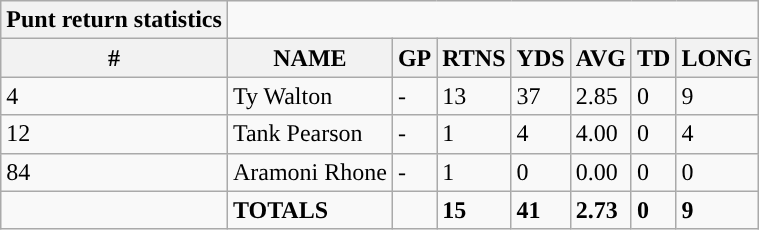<table class="wikitable collapsible">
<tr>
<th style="text-align:center; ">Punt return statistics</th>
</tr>
<tr>
<th>#</th>
<th>NAME</th>
<th>GP</th>
<th>RTNS</th>
<th>YDS</th>
<th>AVG</th>
<th>TD</th>
<th>LONG</th>
</tr>
<tr>
<td>4</td>
<td>Ty Walton</td>
<td>-</td>
<td>13</td>
<td>37</td>
<td>2.85</td>
<td>0</td>
<td>9</td>
</tr>
<tr>
<td>12</td>
<td>Tank Pearson</td>
<td>-</td>
<td>1</td>
<td>4</td>
<td>4.00</td>
<td>0</td>
<td>4</td>
</tr>
<tr>
<td>84</td>
<td>Aramoni Rhone</td>
<td>-</td>
<td>1</td>
<td>0</td>
<td>0.00</td>
<td>0</td>
<td>0</td>
</tr>
<tr>
<td></td>
<td><strong>TOTALS</strong></td>
<td></td>
<td><strong>15</strong></td>
<td><strong>41</strong></td>
<td><strong>2.73</strong></td>
<td><strong>0</strong></td>
<td><strong>9</strong></td>
</tr>
</table>
